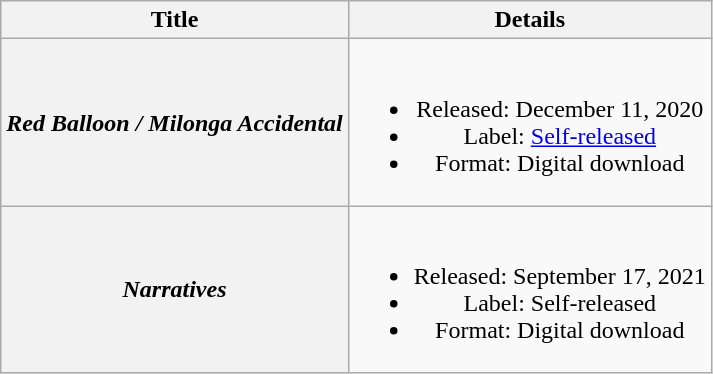<table class="wikitable plainrowheaders" style="text-align:center;">
<tr>
<th>Title</th>
<th>Details</th>
</tr>
<tr>
<th scope="row"><em>Red Balloon / Milonga Accidental</em></th>
<td><br><ul><li>Released: December 11, 2020</li><li>Label: <a href='#'>Self-released</a></li><li>Format: Digital download</li></ul></td>
</tr>
<tr>
<th scope="row"><em>Narratives</em></th>
<td><br><ul><li>Released: September 17, 2021</li><li>Label: Self-released</li><li>Format: Digital download</li></ul></td>
</tr>
</table>
